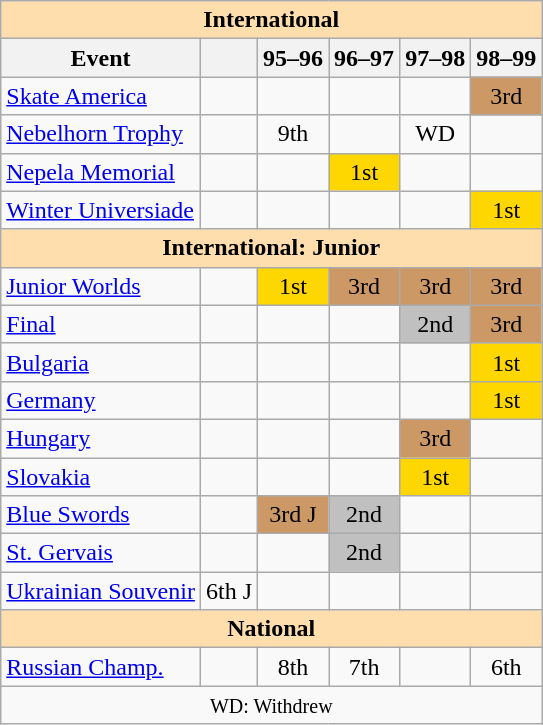<table class="wikitable" style="text-align:center">
<tr>
<th style="background-color: #ffdead; " colspan=6 align=center>International</th>
</tr>
<tr>
<th>Event</th>
<th></th>
<th>95–96</th>
<th>96–97</th>
<th>97–98</th>
<th>98–99</th>
</tr>
<tr>
<td align=left> <a href='#'>Skate America</a></td>
<td></td>
<td></td>
<td></td>
<td></td>
<td bgcolor=cc9966>3rd</td>
</tr>
<tr>
<td align=left><a href='#'>Nebelhorn Trophy</a></td>
<td></td>
<td>9th</td>
<td></td>
<td>WD</td>
<td></td>
</tr>
<tr>
<td align=left><a href='#'>Nepela Memorial</a></td>
<td></td>
<td></td>
<td bgcolor=gold>1st</td>
<td></td>
<td></td>
</tr>
<tr>
<td align=left><a href='#'>Winter Universiade</a></td>
<td></td>
<td></td>
<td></td>
<td></td>
<td bgcolor=gold>1st</td>
</tr>
<tr>
<th style="background-color: #ffdead; " colspan=6 align=center>International: Junior</th>
</tr>
<tr>
<td align=left><a href='#'>Junior Worlds</a></td>
<td></td>
<td bgcolor=gold>1st</td>
<td bgcolor=cc9966>3rd</td>
<td bgcolor=cc9966>3rd</td>
<td bgcolor=cc9966>3rd</td>
</tr>
<tr>
<td align=left> <a href='#'>Final</a></td>
<td></td>
<td></td>
<td></td>
<td bgcolor=silver>2nd</td>
<td bgcolor=cc9966>3rd</td>
</tr>
<tr>
<td align=left> <a href='#'>Bulgaria</a></td>
<td></td>
<td></td>
<td></td>
<td></td>
<td bgcolor=gold>1st</td>
</tr>
<tr>
<td align=left> <a href='#'>Germany</a></td>
<td></td>
<td></td>
<td></td>
<td></td>
<td bgcolor=gold>1st</td>
</tr>
<tr>
<td align=left> <a href='#'>Hungary</a></td>
<td></td>
<td></td>
<td></td>
<td bgcolor=cc9966>3rd</td>
<td></td>
</tr>
<tr>
<td align=left> <a href='#'>Slovakia</a></td>
<td></td>
<td></td>
<td></td>
<td bgcolor=gold>1st</td>
<td></td>
</tr>
<tr>
<td align=left><a href='#'>Blue Swords</a></td>
<td></td>
<td bgcolor=cc9966>3rd J</td>
<td bgcolor=silver>2nd</td>
<td></td>
<td></td>
</tr>
<tr>
<td align=left><a href='#'>St. Gervais</a></td>
<td></td>
<td></td>
<td bgcolor=silver>2nd</td>
<td></td>
<td></td>
</tr>
<tr>
<td align=left><a href='#'>Ukrainian Souvenir</a></td>
<td>6th J</td>
<td></td>
<td></td>
<td></td>
<td></td>
</tr>
<tr>
<th style="background-color: #ffdead; " colspan=6 align=center>National</th>
</tr>
<tr>
<td align=left><a href='#'>Russian Champ.</a></td>
<td></td>
<td>8th</td>
<td>7th</td>
<td></td>
<td>6th</td>
</tr>
<tr>
<td colspan=6 align=center><small> WD: Withdrew </small></td>
</tr>
</table>
